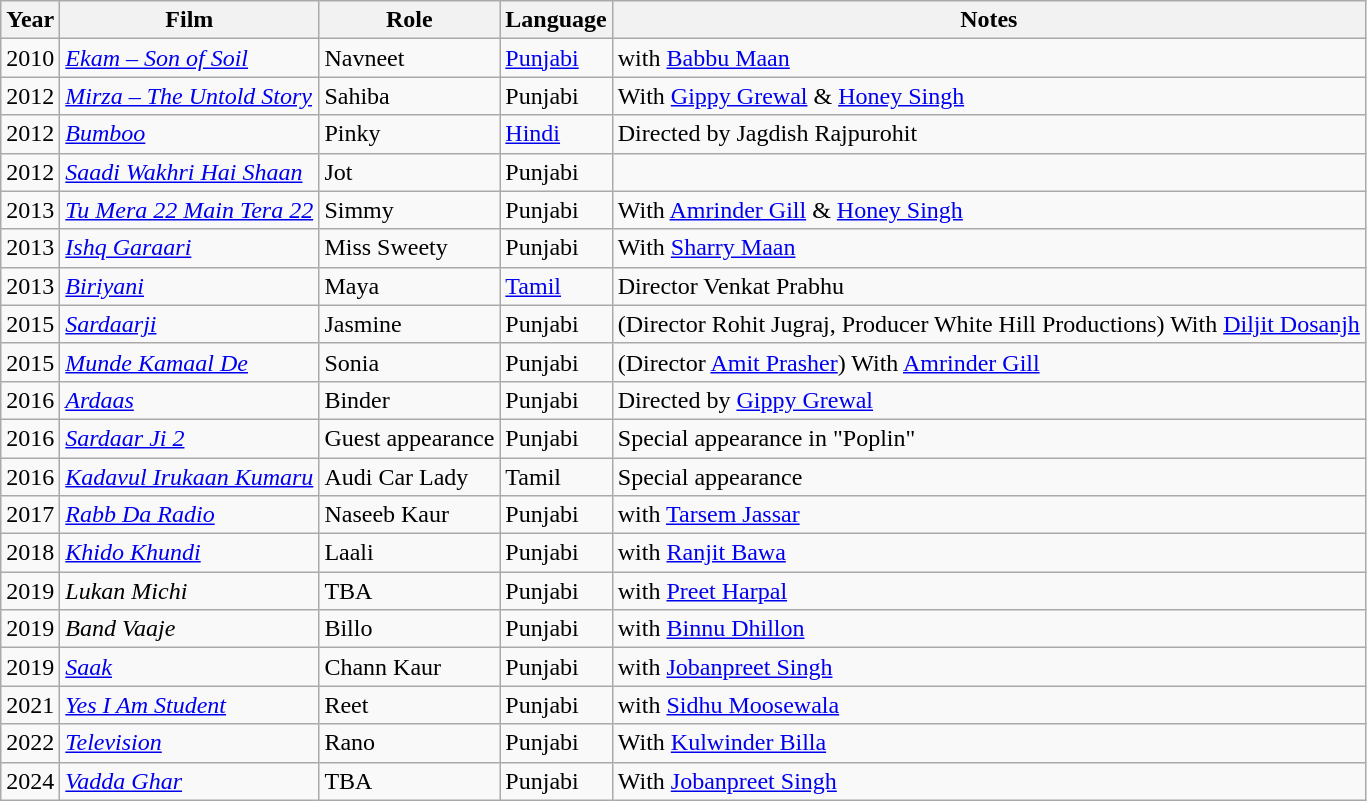<table class="wikitable sortable">
<tr>
<th>Year</th>
<th>Film</th>
<th>Role</th>
<th>Language</th>
<th class="unsortable">Notes</th>
</tr>
<tr>
<td>2010</td>
<td><em><a href='#'>Ekam&nbsp;– Son of Soil</a></em></td>
<td>Navneet</td>
<td><a href='#'>Punjabi</a></td>
<td>with <a href='#'>Babbu Maan</a></td>
</tr>
<tr>
<td>2012</td>
<td><em><a href='#'>Mirza&nbsp;– The Untold Story</a></em></td>
<td>Sahiba</td>
<td>Punjabi</td>
<td>With <a href='#'>Gippy Grewal</a> & <a href='#'>Honey Singh</a></td>
</tr>
<tr>
<td>2012</td>
<td><em><a href='#'>Bumboo</a></em></td>
<td>Pinky</td>
<td><a href='#'>Hindi</a></td>
<td>Directed by Jagdish Rajpurohit</td>
</tr>
<tr>
<td>2012</td>
<td><em><a href='#'>Saadi Wakhri Hai Shaan</a></em></td>
<td>Jot</td>
<td>Punjabi</td>
<td></td>
</tr>
<tr>
<td>2013</td>
<td><em><a href='#'>Tu Mera 22 Main Tera 22</a></em></td>
<td>Simmy</td>
<td>Punjabi</td>
<td>With <a href='#'>Amrinder Gill</a> & <a href='#'>Honey Singh</a></td>
</tr>
<tr>
<td>2013</td>
<td><em><a href='#'>Ishq Garaari</a></em></td>
<td>Miss Sweety</td>
<td>Punjabi</td>
<td>With <a href='#'>Sharry Maan</a></td>
</tr>
<tr>
<td>2013</td>
<td><em><a href='#'>Biriyani</a></em></td>
<td>Maya</td>
<td><a href='#'>Tamil</a></td>
<td>Director Venkat Prabhu</td>
</tr>
<tr>
<td>2015</td>
<td><em><a href='#'>Sardaarji</a></em></td>
<td>Jasmine</td>
<td>Punjabi</td>
<td>(Director Rohit Jugraj, Producer White Hill Productions) With <a href='#'>Diljit Dosanjh</a></td>
</tr>
<tr>
<td>2015</td>
<td><em><a href='#'>Munde Kamaal De</a></em></td>
<td>Sonia</td>
<td>Punjabi</td>
<td>(Director <a href='#'>Amit Prasher</a>) With <a href='#'>Amrinder Gill</a></td>
</tr>
<tr>
<td>2016</td>
<td><em><a href='#'>Ardaas</a></em></td>
<td>Binder</td>
<td>Punjabi</td>
<td>Directed by <a href='#'>Gippy Grewal</a></td>
</tr>
<tr>
<td>2016</td>
<td><em><a href='#'>Sardaar Ji 2</a></em></td>
<td>Guest appearance</td>
<td>Punjabi</td>
<td>Special appearance in "Poplin"</td>
</tr>
<tr>
<td>2016</td>
<td><em><a href='#'>Kadavul Irukaan Kumaru</a></em></td>
<td>Audi Car Lady</td>
<td>Tamil</td>
<td>Special appearance</td>
</tr>
<tr>
<td>2017</td>
<td><em><a href='#'>Rabb Da Radio</a></em></td>
<td>Naseeb Kaur</td>
<td>Punjabi</td>
<td>with <a href='#'>Tarsem Jassar</a></td>
</tr>
<tr>
<td>2018</td>
<td><em><a href='#'>Khido Khundi</a></em></td>
<td>Laali</td>
<td>Punjabi</td>
<td>with <a href='#'>Ranjit Bawa</a></td>
</tr>
<tr>
<td>2019</td>
<td><em>Lukan Michi</em></td>
<td>TBA</td>
<td>Punjabi</td>
<td>with <a href='#'>Preet Harpal</a></td>
</tr>
<tr>
<td>2019</td>
<td><em>Band Vaaje</em></td>
<td>Billo</td>
<td>Punjabi</td>
<td>with <a href='#'>Binnu Dhillon</a></td>
</tr>
<tr>
<td>2019</td>
<td><em><a href='#'>Saak</a></em></td>
<td>Chann Kaur</td>
<td>Punjabi</td>
<td>with <a href='#'>Jobanpreet Singh</a></td>
</tr>
<tr>
<td>2021</td>
<td><em><a href='#'>Yes I Am Student</a></em></td>
<td>Reet</td>
<td>Punjabi</td>
<td>with <a href='#'>Sidhu Moosewala</a></td>
</tr>
<tr>
<td>2022</td>
<td><em><a href='#'>Television</a></em></td>
<td>Rano</td>
<td>Punjabi</td>
<td>With <a href='#'>Kulwinder Billa</a></td>
</tr>
<tr>
<td>2024</td>
<td><em><a href='#'>Vadda Ghar</a></em></td>
<td>TBA</td>
<td>Punjabi</td>
<td>With <a href='#'>Jobanpreet Singh</a></td>
</tr>
</table>
